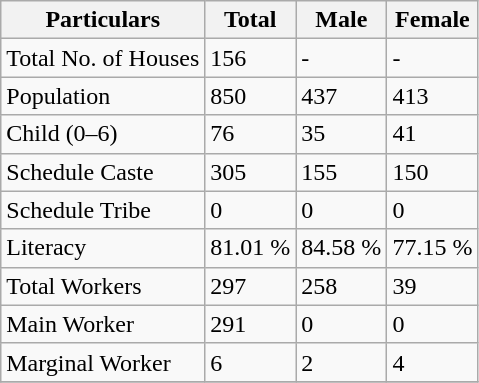<table class="wikitable sortable">
<tr>
<th>Particulars</th>
<th>Total</th>
<th>Male</th>
<th>Female</th>
</tr>
<tr>
<td>Total No. of Houses</td>
<td>156</td>
<td>-</td>
<td>-</td>
</tr>
<tr>
<td>Population</td>
<td>850</td>
<td>437</td>
<td>413</td>
</tr>
<tr>
<td>Child (0–6)</td>
<td>76</td>
<td>35</td>
<td>41</td>
</tr>
<tr>
<td>Schedule Caste</td>
<td>305</td>
<td>155</td>
<td>150</td>
</tr>
<tr>
<td>Schedule Tribe</td>
<td>0</td>
<td>0</td>
<td>0</td>
</tr>
<tr>
<td>Literacy</td>
<td>81.01 %</td>
<td>84.58 %</td>
<td>77.15 %</td>
</tr>
<tr>
<td>Total Workers</td>
<td>297</td>
<td>258</td>
<td>39</td>
</tr>
<tr>
<td>Main Worker</td>
<td>291</td>
<td>0</td>
<td>0</td>
</tr>
<tr>
<td>Marginal Worker</td>
<td>6</td>
<td>2</td>
<td>4</td>
</tr>
<tr>
</tr>
</table>
